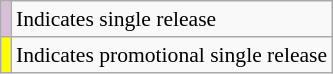<table class="wikitable" style="font-size:90%;">
<tr>
<td style="background:thistle;"></td>
<td>Indicates single release</td>
</tr>
<tr>
<td style="background:#ff0;"></td>
<td>Indicates promotional single release</td>
</tr>
</table>
